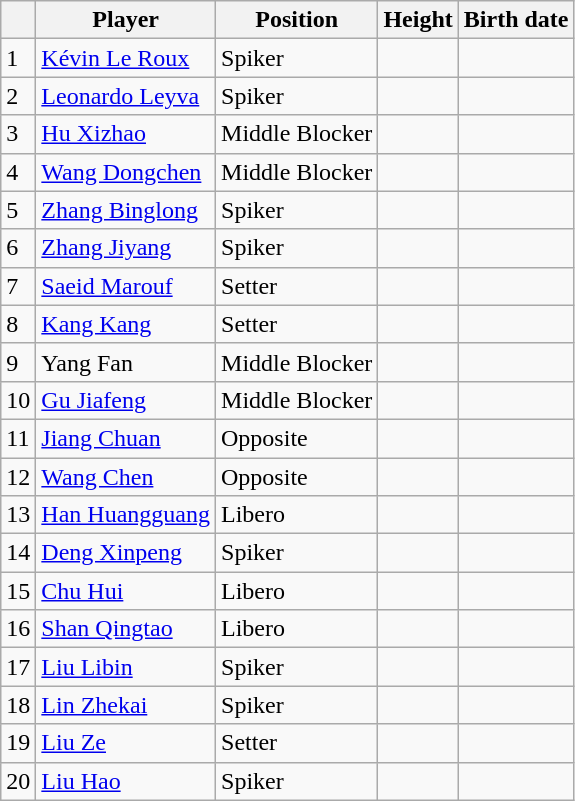<table class="wikitable sortable">
<tr>
<th></th>
<th>Player</th>
<th>Position</th>
<th>Height</th>
<th>Birth date</th>
</tr>
<tr>
<td>1</td>
<td> <a href='#'>Kévin Le Roux</a></td>
<td>Spiker</td>
<td></td>
<td></td>
</tr>
<tr>
<td>2</td>
<td> <a href='#'>Leonardo Leyva</a></td>
<td>Spiker</td>
<td></td>
<td></td>
</tr>
<tr>
<td>3</td>
<td> <a href='#'>Hu Xizhao</a></td>
<td>Middle Blocker</td>
<td></td>
<td></td>
</tr>
<tr>
<td>4</td>
<td> <a href='#'>Wang Dongchen</a></td>
<td>Middle Blocker</td>
<td></td>
<td></td>
</tr>
<tr>
<td>5</td>
<td> <a href='#'>Zhang Binglong</a></td>
<td>Spiker</td>
<td></td>
<td></td>
</tr>
<tr>
<td>6</td>
<td> <a href='#'>Zhang Jiyang</a></td>
<td>Spiker</td>
<td></td>
<td></td>
</tr>
<tr>
<td>7</td>
<td> <a href='#'>Saeid Marouf</a></td>
<td>Setter</td>
<td></td>
<td></td>
</tr>
<tr>
<td>8</td>
<td> <a href='#'>Kang Kang</a></td>
<td>Setter</td>
<td></td>
<td></td>
</tr>
<tr>
<td>9</td>
<td> Yang Fan</td>
<td>Middle Blocker</td>
<td></td>
<td></td>
</tr>
<tr>
<td>10</td>
<td> <a href='#'>Gu Jiafeng</a></td>
<td>Middle Blocker</td>
<td></td>
<td></td>
</tr>
<tr>
<td>11</td>
<td> <a href='#'>Jiang Chuan</a></td>
<td>Opposite</td>
<td></td>
<td></td>
</tr>
<tr>
<td>12</td>
<td> <a href='#'>Wang Chen</a></td>
<td>Opposite</td>
<td></td>
<td></td>
</tr>
<tr>
<td>13</td>
<td> <a href='#'>Han Huangguang</a></td>
<td>Libero</td>
<td></td>
<td></td>
</tr>
<tr>
<td>14</td>
<td> <a href='#'>Deng Xinpeng</a></td>
<td>Spiker</td>
<td></td>
<td></td>
</tr>
<tr>
<td>15</td>
<td> <a href='#'>Chu Hui</a></td>
<td>Libero</td>
<td></td>
<td></td>
</tr>
<tr>
<td>16</td>
<td> <a href='#'>Shan Qingtao</a></td>
<td>Libero</td>
<td></td>
<td></td>
</tr>
<tr>
<td>17</td>
<td> <a href='#'>Liu Libin</a></td>
<td>Spiker</td>
<td></td>
<td></td>
</tr>
<tr>
<td>18</td>
<td> <a href='#'>Lin Zhekai</a></td>
<td>Spiker</td>
<td></td>
<td></td>
</tr>
<tr>
<td>19</td>
<td> <a href='#'>Liu Ze</a></td>
<td>Setter</td>
<td></td>
<td></td>
</tr>
<tr>
<td>20</td>
<td> <a href='#'>Liu Hao</a></td>
<td>Spiker</td>
<td></td>
<td></td>
</tr>
</table>
